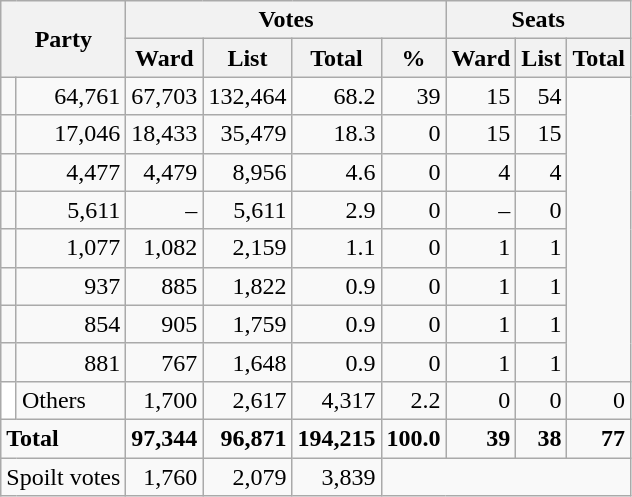<table class=wikitable style="text-align:right">
<tr>
<th rowspan="2" colspan="2">Party</th>
<th colspan="4" align="center">Votes</th>
<th colspan="3" align="center">Seats</th>
</tr>
<tr>
<th>Ward</th>
<th>List</th>
<th>Total</th>
<th>%</th>
<th>Ward</th>
<th>List</th>
<th>Total</th>
</tr>
<tr>
<td></td>
<td>64,761</td>
<td>67,703</td>
<td>132,464</td>
<td>68.2</td>
<td>39</td>
<td>15</td>
<td>54</td>
</tr>
<tr>
<td></td>
<td>17,046</td>
<td>18,433</td>
<td>35,479</td>
<td>18.3</td>
<td>0</td>
<td>15</td>
<td>15</td>
</tr>
<tr>
<td></td>
<td>4,477</td>
<td>4,479</td>
<td>8,956</td>
<td>4.6</td>
<td>0</td>
<td>4</td>
<td>4</td>
</tr>
<tr>
<td></td>
<td>5,611</td>
<td>–</td>
<td>5,611</td>
<td>2.9</td>
<td>0</td>
<td>–</td>
<td>0</td>
</tr>
<tr>
<td></td>
<td>1,077</td>
<td>1,082</td>
<td>2,159</td>
<td>1.1</td>
<td>0</td>
<td>1</td>
<td>1</td>
</tr>
<tr>
<td></td>
<td>937</td>
<td>885</td>
<td>1,822</td>
<td>0.9</td>
<td>0</td>
<td>1</td>
<td>1</td>
</tr>
<tr>
<td></td>
<td>854</td>
<td>905</td>
<td>1,759</td>
<td>0.9</td>
<td>0</td>
<td>1</td>
<td>1</td>
</tr>
<tr>
<td></td>
<td>881</td>
<td>767</td>
<td>1,648</td>
<td>0.9</td>
<td>0</td>
<td>1</td>
<td>1</td>
</tr>
<tr>
<td style="background-color:white"></td>
<td style="text-align:left">Others</td>
<td>1,700</td>
<td>2,617</td>
<td>4,317</td>
<td>2.2</td>
<td>0</td>
<td>0</td>
<td>0</td>
</tr>
<tr>
<td colspan="2" style="text-align:left"><strong>Total</strong></td>
<td><strong>97,344</strong></td>
<td><strong>96,871</strong></td>
<td><strong>194,215</strong></td>
<td><strong>100.0</strong></td>
<td><strong>39</strong></td>
<td><strong>38</strong></td>
<td><strong>77</strong></td>
</tr>
<tr>
<td colspan="2" style="text-align:left">Spoilt votes</td>
<td>1,760</td>
<td>2,079</td>
<td>3,839</td>
</tr>
</table>
